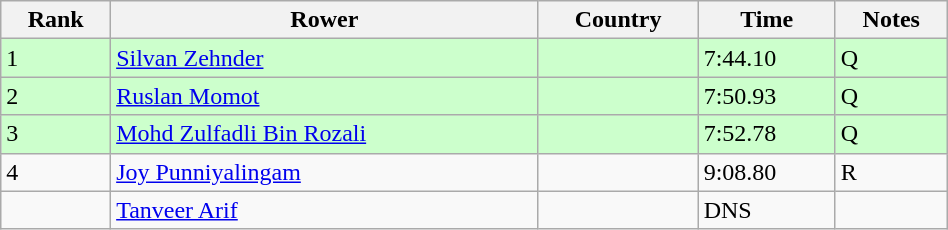<table class="wikitable" width=50%>
<tr>
<th>Rank</th>
<th>Rower</th>
<th>Country</th>
<th>Time</th>
<th>Notes</th>
</tr>
<tr bgcolor=ccffcc>
<td>1</td>
<td><a href='#'>Silvan Zehnder</a></td>
<td></td>
<td>7:44.10</td>
<td>Q</td>
</tr>
<tr bgcolor=ccffcc>
<td>2</td>
<td><a href='#'>Ruslan Momot</a></td>
<td></td>
<td>7:50.93</td>
<td>Q</td>
</tr>
<tr bgcolor=ccffcc>
<td>3</td>
<td><a href='#'>Mohd Zulfadli Bin Rozali</a></td>
<td></td>
<td>7:52.78</td>
<td>Q</td>
</tr>
<tr>
<td>4</td>
<td><a href='#'>Joy Punniyalingam</a></td>
<td></td>
<td>9:08.80</td>
<td>R</td>
</tr>
<tr>
<td></td>
<td><a href='#'>Tanveer Arif</a></td>
<td></td>
<td>DNS</td>
<td></td>
</tr>
</table>
